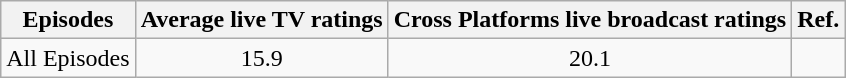<table class="wikitable" style="text-align:center">
<tr>
<th>Episodes</th>
<th>Average live TV ratings</th>
<th>Cross Platforms live broadcast ratings</th>
<th>Ref.</th>
</tr>
<tr>
<td>All Episodes</td>
<td>15.9</td>
<td>20.1</td>
<td></td>
</tr>
</table>
